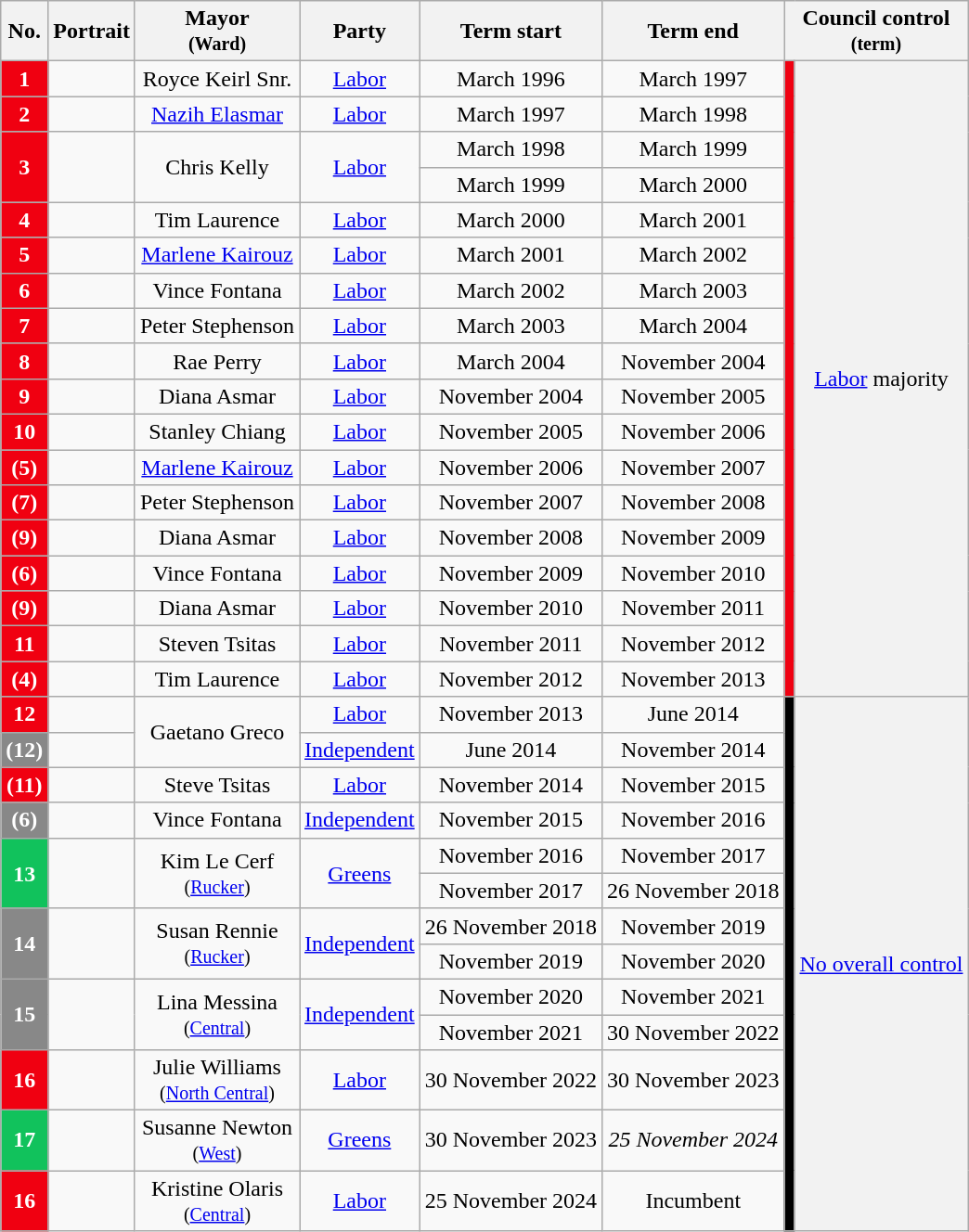<table class="wikitable">
<tr>
<th>No.</th>
<th>Portrait</th>
<th>Mayor <br> <small> (Ward) </small></th>
<th>Party</th>
<th>Term start</th>
<th>Term end</th>
<th colspan="3">Council control <br> <small> (term) </small></th>
</tr>
<tr>
<th style="background:#F00011; color:white">1</th>
<td align="center"></td>
<td align="center">Royce Keirl Snr.</td>
<td align="center"><a href='#'>Labor</a></td>
<td align="center">March 1996</td>
<td align="center">March 1997</td>
<td rowspan="18" style="background-color:#F00011; border-bottom:solid 0 gray"></td>
<th rowspan="18" style="font-weight:normal"><a href='#'>Labor</a> majority <br> <small></small></th>
</tr>
<tr>
<th style="background:#F00011; color:white">2</th>
<td align="center"></td>
<td align="center"><a href='#'>Nazih Elasmar</a></td>
<td align="center"><a href='#'>Labor</a></td>
<td align="center">March 1997</td>
<td align="center">March 1998</td>
</tr>
<tr>
<th rowspan="2"; style="background:#F00011; color:white">3</th>
<td rowspan="2"; align="center"></td>
<td rowspan="2"; align="center">Chris Kelly</td>
<td rowspan="2"; align="center"><a href='#'>Labor</a></td>
<td align="center">March 1998</td>
<td align="center">March 1999</td>
</tr>
<tr>
<td align="center">March 1999</td>
<td align="center">March 2000</td>
</tr>
<tr>
<th style="background:#F00011; color:white">4</th>
<td align="center"></td>
<td align="center">Tim Laurence</td>
<td align="center"><a href='#'>Labor</a></td>
<td align="center">March 2000</td>
<td align="center">March 2001</td>
</tr>
<tr>
<th style="background:#F00011; color:white">5</th>
<td align="center"></td>
<td align="center"><a href='#'>Marlene Kairouz</a></td>
<td align="center"><a href='#'>Labor</a></td>
<td align="center">March 2001</td>
<td align="center">March 2002</td>
</tr>
<tr>
<th style="background:#F00011; color:white">6</th>
<td align="center"></td>
<td align="center">Vince Fontana</td>
<td align="center"><a href='#'>Labor</a></td>
<td align="center">March 2002</td>
<td align="center">March 2003</td>
</tr>
<tr>
<th style="background:#F00011; color:white">7</th>
<td align="center"></td>
<td align="center">Peter Stephenson</td>
<td align="center"><a href='#'>Labor</a></td>
<td align="center">March 2003</td>
<td align="center">March 2004</td>
</tr>
<tr>
<th style="background:#F00011; color:white">8</th>
<td align="center"></td>
<td align="center">Rae Perry</td>
<td align="center"><a href='#'>Labor</a></td>
<td align="center">March 2004</td>
<td align="center">November 2004</td>
</tr>
<tr>
<th style="background:#F00011; color:white">9</th>
<td align="center"></td>
<td align="center">Diana Asmar</td>
<td align="center"><a href='#'>Labor</a></td>
<td align="center">November 2004</td>
<td align="center">November 2005</td>
</tr>
<tr>
<th style="background:#F00011; color:white">10</th>
<td align="center"></td>
<td align="center">Stanley Chiang</td>
<td align="center"><a href='#'>Labor</a></td>
<td align="center">November 2005</td>
<td align="center">November 2006</td>
</tr>
<tr>
<th style="background:#F00011; color:white">(5)</th>
<td align="center"></td>
<td align="center"><a href='#'>Marlene Kairouz</a></td>
<td align="center"><a href='#'>Labor</a></td>
<td align="center">November 2006</td>
<td align="center">November 2007</td>
</tr>
<tr>
<th style="background:#F00011; color:white">(7)</th>
<td align="center"></td>
<td align="center">Peter Stephenson</td>
<td align="center"><a href='#'>Labor</a></td>
<td align="center">November 2007</td>
<td align="center">November 2008</td>
</tr>
<tr>
<th style="background:#F00011; color:white">(9)</th>
<td align="center"></td>
<td align="center">Diana Asmar</td>
<td align="center"><a href='#'>Labor</a></td>
<td align="center">November 2008</td>
<td align="center">November 2009</td>
</tr>
<tr>
<th style="background:#F00011; color:white">(6)</th>
<td align="center"></td>
<td align="center">Vince Fontana</td>
<td align="center"><a href='#'>Labor</a></td>
<td align="center">November 2009</td>
<td align="center">November 2010</td>
</tr>
<tr>
<th style="background:#F00011; color:white">(9)</th>
<td align="center"></td>
<td align="center">Diana Asmar</td>
<td align="center"><a href='#'>Labor</a></td>
<td align="center">November 2010</td>
<td align="center">November 2011</td>
</tr>
<tr>
<th style="background:#F00011; color:white">11</th>
<td align="center"></td>
<td align="center">Steven Tsitas</td>
<td align="center"><a href='#'>Labor</a></td>
<td align="center">November 2011</td>
<td align="center">November 2012</td>
</tr>
<tr>
<th style="background:#F00011; color:white">(4)</th>
<td align="center"></td>
<td align="center">Tim Laurence</td>
<td align="center"><a href='#'>Labor</a></td>
<td align="center">November 2012</td>
<td align="center">November 2013</td>
</tr>
<tr>
<th style="background:#F00011; color:white">12</th>
<td align="center"></td>
<td rowspan="2"; align="center">Gaetano Greco</td>
<td align="center"><a href='#'>Labor</a></td>
<td align="center">November 2013</td>
<td align="center">June 2014</td>
<td rowspan="19" style="background-color:#000000; border-bottom:solid 0 gray"></td>
<th rowspan="19" style="font-weight:normal"><a href='#'>No overall control</a> <br> <small></small></th>
</tr>
<tr>
<th style="background:#888888; color:white">(12)</th>
<td align="center"></td>
<td align="center"><a href='#'>Independent</a></td>
<td align="center">June 2014</td>
<td align="center">November 2014</td>
</tr>
<tr>
<th style="background:#F00011; color:white">(11)</th>
<td align="center"></td>
<td align="center">Steve Tsitas</td>
<td align="center"><a href='#'>Labor</a></td>
<td align="center">November 2014</td>
<td align="center">November 2015</td>
</tr>
<tr>
<th style="background:#888888; color:white">(6)</th>
<td align="center"></td>
<td align="center">Vince Fontana</td>
<td align="center"><a href='#'>Independent</a></td>
<td align="center">November 2015</td>
<td align="center">November 2016</td>
</tr>
<tr>
<th rowspan="2"; style="background:#11C25C; color:white">13</th>
<td rowspan="2"; align="center"></td>
<td rowspan="2"; align="center">Kim Le Cerf <br> <small> (<a href='#'>Rucker</a>) </small></td>
<td rowspan="2"; align="center"><a href='#'>Greens</a></td>
<td align="center">November 2016</td>
<td align="center">November 2017</td>
</tr>
<tr>
<td align="center">November 2017</td>
<td align="center">26 November 2018</td>
</tr>
<tr>
<th rowspan="2"; style="background:#888888; color:white">14</th>
<td rowspan="2"; align="center"></td>
<td rowspan="2"; align="center">Susan Rennie <br> <small> (<a href='#'>Rucker</a>) </small></td>
<td rowspan="2"; align="center"><a href='#'>Independent</a></td>
<td align="center">26 November 2018</td>
<td align="center">November 2019</td>
</tr>
<tr>
<td align="center">November 2019</td>
<td align="center">November 2020</td>
</tr>
<tr>
<th rowspan="2"; style="background:#888888; color:white">15</th>
<td rowspan="2"; align="center"></td>
<td rowspan="2"; align="center">Lina Messina <br> <small> (<a href='#'>Central</a>) </small></td>
<td rowspan="2"; align="center"><a href='#'>Independent</a></td>
<td align="center">November 2020</td>
<td align="center">November 2021</td>
</tr>
<tr>
<td align="center">November 2021</td>
<td align="center">30 November 2022</td>
</tr>
<tr>
<th style="background:#F00011; color:white">16</th>
<td align="center"></td>
<td align="center">Julie Williams <br> <small> (<a href='#'>North Central</a>) </small></td>
<td align="center"><a href='#'>Labor</a></td>
<td align="center">30 November 2022</td>
<td align="center">30 November 2023</td>
</tr>
<tr>
<th style="background:#11C25C; color:white">17</th>
<td align="center"></td>
<td align="center">Susanne Newton <br> <small> (<a href='#'>West</a>) </small></td>
<td align="center"><a href='#'>Greens</a></td>
<td align="center">30 November 2023</td>
<td align="center"><em>25 November 2024</em></td>
</tr>
<tr>
<th style="background:#F00011; color:white">16</th>
<td align="center"></td>
<td align="center">Kristine Olaris <br> <small> (<a href='#'>Central</a>) </small></td>
<td align="center"><a href='#'>Labor</a></td>
<td align="center">25 November 2024</td>
<td align="center">Incumbent</td>
</tr>
</table>
